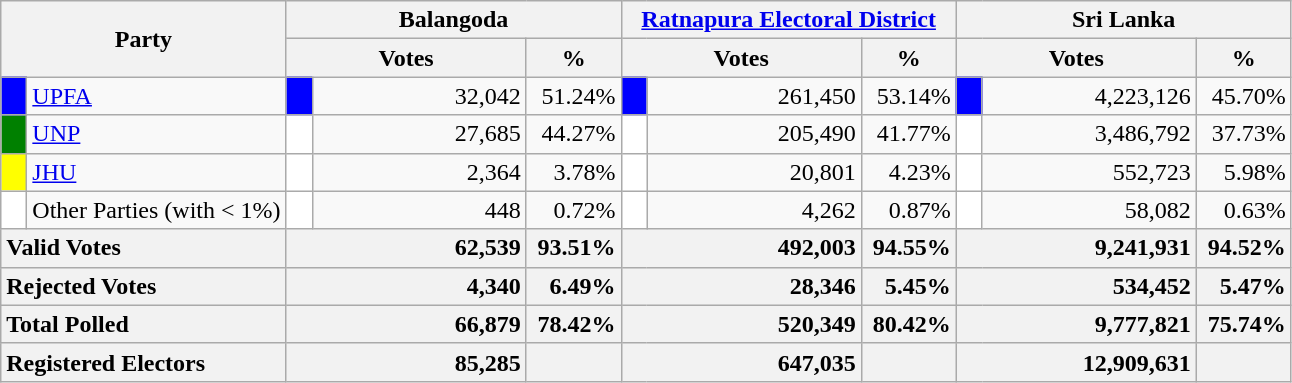<table class="wikitable">
<tr>
<th colspan="2" width="144px"rowspan="2">Party</th>
<th colspan="3" width="216px">Balangoda</th>
<th colspan="3" width="216px"><a href='#'>Ratnapura Electoral District</a></th>
<th colspan="3" width="216px">Sri Lanka</th>
</tr>
<tr>
<th colspan="2" width="144px">Votes</th>
<th>%</th>
<th colspan="2" width="144px">Votes</th>
<th>%</th>
<th colspan="2" width="144px">Votes</th>
<th>%</th>
</tr>
<tr>
<td style="background-color:blue;" width="10px"></td>
<td style="text-align:left;"><a href='#'>UPFA</a></td>
<td style="background-color:blue;" width="10px"></td>
<td style="text-align:right;">32,042</td>
<td style="text-align:right;">51.24%</td>
<td style="background-color:blue;" width="10px"></td>
<td style="text-align:right;">261,450</td>
<td style="text-align:right;">53.14%</td>
<td style="background-color:blue;" width="10px"></td>
<td style="text-align:right;">4,223,126</td>
<td style="text-align:right;">45.70%</td>
</tr>
<tr>
<td style="background-color:green;" width="10px"></td>
<td style="text-align:left;"><a href='#'>UNP</a></td>
<td style="background-color:white;" width="10px"></td>
<td style="text-align:right;">27,685</td>
<td style="text-align:right;">44.27%</td>
<td style="background-color:white;" width="10px"></td>
<td style="text-align:right;">205,490</td>
<td style="text-align:right;">41.77%</td>
<td style="background-color:white;" width="10px"></td>
<td style="text-align:right;">3,486,792</td>
<td style="text-align:right;">37.73%</td>
</tr>
<tr>
<td style="background-color:yellow;" width="10px"></td>
<td style="text-align:left;"><a href='#'>JHU</a></td>
<td style="background-color:white;" width="10px"></td>
<td style="text-align:right;">2,364</td>
<td style="text-align:right;">3.78%</td>
<td style="background-color:white;" width="10px"></td>
<td style="text-align:right;">20,801</td>
<td style="text-align:right;">4.23%</td>
<td style="background-color:white;" width="10px"></td>
<td style="text-align:right;">552,723</td>
<td style="text-align:right;">5.98%</td>
</tr>
<tr>
<td style="background-color:white;" width="10px"></td>
<td style="text-align:left;">Other Parties (with < 1%)</td>
<td style="background-color:white;" width="10px"></td>
<td style="text-align:right;">448</td>
<td style="text-align:right;">0.72%</td>
<td style="background-color:white;" width="10px"></td>
<td style="text-align:right;">4,262</td>
<td style="text-align:right;">0.87%</td>
<td style="background-color:white;" width="10px"></td>
<td style="text-align:right;">58,082</td>
<td style="text-align:right;">0.63%</td>
</tr>
<tr>
<th colspan="2" width="144px"style="text-align:left;">Valid Votes</th>
<th style="text-align:right;"colspan="2" width="144px">62,539</th>
<th style="text-align:right;">93.51%</th>
<th style="text-align:right;"colspan="2" width="144px">492,003</th>
<th style="text-align:right;">94.55%</th>
<th style="text-align:right;"colspan="2" width="144px">9,241,931</th>
<th style="text-align:right;">94.52%</th>
</tr>
<tr>
<th colspan="2" width="144px"style="text-align:left;">Rejected Votes</th>
<th style="text-align:right;"colspan="2" width="144px">4,340</th>
<th style="text-align:right;">6.49%</th>
<th style="text-align:right;"colspan="2" width="144px">28,346</th>
<th style="text-align:right;">5.45%</th>
<th style="text-align:right;"colspan="2" width="144px">534,452</th>
<th style="text-align:right;">5.47%</th>
</tr>
<tr>
<th colspan="2" width="144px"style="text-align:left;">Total Polled</th>
<th style="text-align:right;"colspan="2" width="144px">66,879</th>
<th style="text-align:right;">78.42%</th>
<th style="text-align:right;"colspan="2" width="144px">520,349</th>
<th style="text-align:right;">80.42%</th>
<th style="text-align:right;"colspan="2" width="144px">9,777,821</th>
<th style="text-align:right;">75.74%</th>
</tr>
<tr>
<th colspan="2" width="144px"style="text-align:left;">Registered Electors</th>
<th style="text-align:right;"colspan="2" width="144px">85,285</th>
<th></th>
<th style="text-align:right;"colspan="2" width="144px">647,035</th>
<th></th>
<th style="text-align:right;"colspan="2" width="144px">12,909,631</th>
<th></th>
</tr>
</table>
